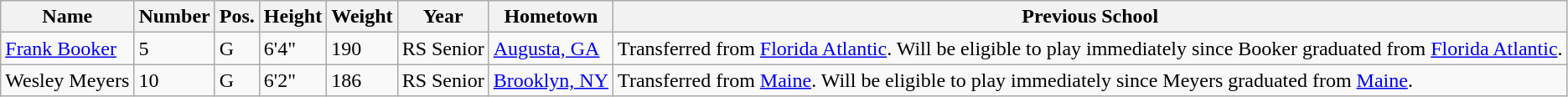<table class="wikitable sortable" border="1">
<tr>
<th>Name</th>
<th>Number</th>
<th>Pos.</th>
<th>Height</th>
<th>Weight</th>
<th>Year</th>
<th>Hometown</th>
<th class="unsortable">Previous School</th>
</tr>
<tr>
<td><a href='#'>Frank Booker</a></td>
<td>5</td>
<td>G</td>
<td>6'4"</td>
<td>190</td>
<td>RS Senior</td>
<td><a href='#'>Augusta, GA</a></td>
<td>Transferred from <a href='#'>Florida Atlantic</a>. Will be eligible to play immediately since Booker graduated from <a href='#'>Florida Atlantic</a>.</td>
</tr>
<tr>
<td>Wesley Meyers</td>
<td>10</td>
<td>G</td>
<td>6'2"</td>
<td>186</td>
<td>RS Senior</td>
<td><a href='#'>Brooklyn, NY</a></td>
<td>Transferred from <a href='#'>Maine</a>. Will be eligible to play immediately since Meyers graduated from <a href='#'>Maine</a>.</td>
</tr>
</table>
